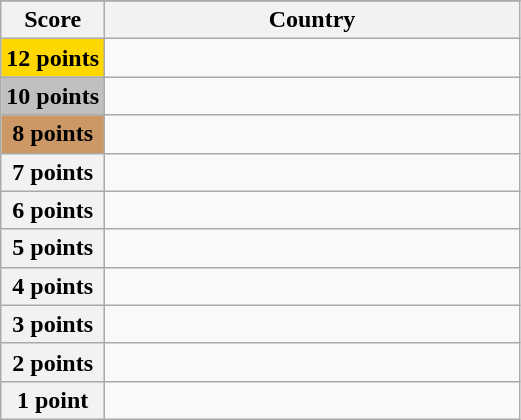<table class="wikitable">
<tr>
</tr>
<tr>
<th scope="col" width="20%">Score</th>
<th scope="col">Country</th>
</tr>
<tr>
<th scope="row" style="background:gold">12 points</th>
<td></td>
</tr>
<tr>
<th scope="row" style="background:silver">10 points</th>
<td></td>
</tr>
<tr>
<th scope="row" style="background:#CC9966">8 points</th>
<td></td>
</tr>
<tr>
<th scope="row">7 points</th>
<td></td>
</tr>
<tr>
<th scope="row">6 points</th>
<td></td>
</tr>
<tr>
<th scope="row">5 points</th>
<td></td>
</tr>
<tr>
<th scope="row">4 points</th>
<td></td>
</tr>
<tr>
<th scope="row">3 points</th>
<td></td>
</tr>
<tr>
<th scope="row">2 points</th>
<td></td>
</tr>
<tr>
<th scope="row">1 point</th>
<td></td>
</tr>
</table>
